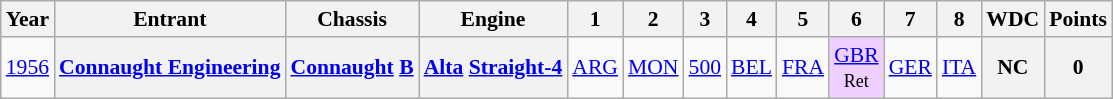<table class="wikitable" style="text-align:center; font-size:90%">
<tr>
<th>Year</th>
<th>Entrant</th>
<th>Chassis</th>
<th>Engine</th>
<th>1</th>
<th>2</th>
<th>3</th>
<th>4</th>
<th>5</th>
<th>6</th>
<th>7</th>
<th>8</th>
<th>WDC</th>
<th>Points</th>
</tr>
<tr>
<td><a href='#'>1956</a></td>
<th><a href='#'>Connaught Engineering</a></th>
<th><a href='#'>Connaught</a> <a href='#'>B</a></th>
<th><a href='#'>Alta</a> <a href='#'>Straight-4</a></th>
<td><a href='#'>ARG</a></td>
<td><a href='#'>MON</a></td>
<td><a href='#'>500</a></td>
<td><a href='#'>BEL</a></td>
<td><a href='#'>FRA</a></td>
<td style="background:#EFCFFF;"><a href='#'>GBR</a><br><small>Ret</small></td>
<td><a href='#'>GER</a></td>
<td><a href='#'>ITA</a></td>
<th>NC</th>
<th>0</th>
</tr>
</table>
